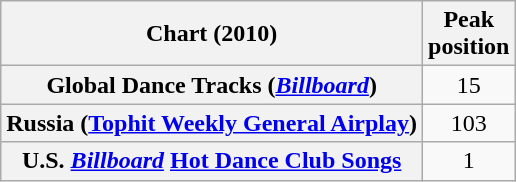<table class="wikitable plainrowheaders">
<tr>
<th>Chart (2010)</th>
<th>Peak<br>position</th>
</tr>
<tr>
<th scope="row">Global Dance Tracks (<em><a href='#'>Billboard</a></em>)</th>
<td style="text-align:center;">15</td>
</tr>
<tr>
<th scope="row">Russia (<a href='#'>Tophit Weekly General Airplay</a>)</th>
<td style="text-align:center;">103</td>
</tr>
<tr>
<th scope="row">U.S. <em><a href='#'>Billboard</a></em> <a href='#'>Hot Dance Club Songs</a></th>
<td style="text-align:center;">1</td>
</tr>
</table>
